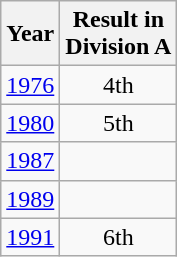<table class="wikitable" style="text-align:center">
<tr>
<th>Year</th>
<th>Result in<br>Division A</th>
</tr>
<tr>
<td><a href='#'>1976</a></td>
<td>4th</td>
</tr>
<tr>
<td><a href='#'>1980</a></td>
<td>5th</td>
</tr>
<tr>
<td><a href='#'>1987</a></td>
<td></td>
</tr>
<tr>
<td><a href='#'>1989</a></td>
<td></td>
</tr>
<tr>
<td><a href='#'>1991</a></td>
<td>6th</td>
</tr>
</table>
